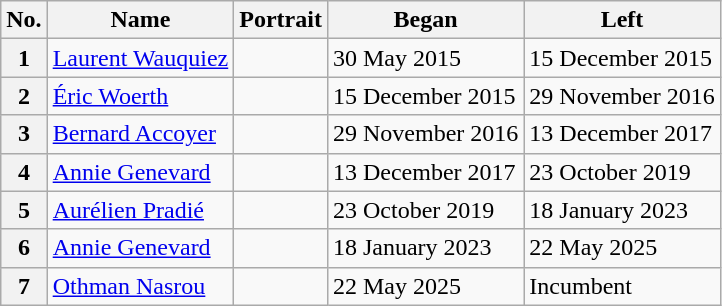<table class="wikitable">
<tr>
<th>No.</th>
<th>Name</th>
<th>Portrait</th>
<th>Began</th>
<th>Left</th>
</tr>
<tr>
<th>1</th>
<td><a href='#'>Laurent Wauquiez</a></td>
<td></td>
<td>30 May 2015</td>
<td>15 December 2015</td>
</tr>
<tr>
<th>2</th>
<td><a href='#'>Éric Woerth</a></td>
<td></td>
<td>15 December 2015</td>
<td>29 November 2016</td>
</tr>
<tr>
<th>3</th>
<td><a href='#'>Bernard Accoyer</a></td>
<td></td>
<td>29 November 2016</td>
<td>13 December 2017</td>
</tr>
<tr>
<th>4</th>
<td><a href='#'>Annie Genevard</a></td>
<td></td>
<td>13 December 2017</td>
<td>23 October 2019</td>
</tr>
<tr>
<th>5</th>
<td><a href='#'>Aurélien Pradié</a></td>
<td></td>
<td>23 October 2019</td>
<td>18 January 2023</td>
</tr>
<tr>
<th>6</th>
<td><a href='#'>Annie Genevard</a></td>
<td></td>
<td>18 January 2023</td>
<td>22 May 2025</td>
</tr>
<tr>
<th>7</th>
<td><a href='#'>Othman Nasrou</a></td>
<td></td>
<td>22 May 2025</td>
<td>Incumbent</td>
</tr>
</table>
